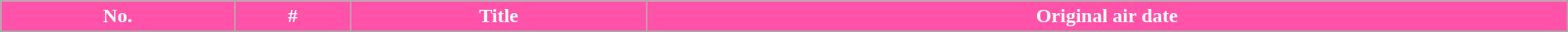<table class="wikitable plainrowheaders" style="width:100%">
<tr style="color:white">
<th style="background: #FF52A9;">No.</th>
<th style="background: #FF52A9;">#</th>
<th style="background: #FF52A9;">Title</th>
<th style="background: #FF52A9;">Original air date</th>
</tr>
<tr>
</tr>
</table>
